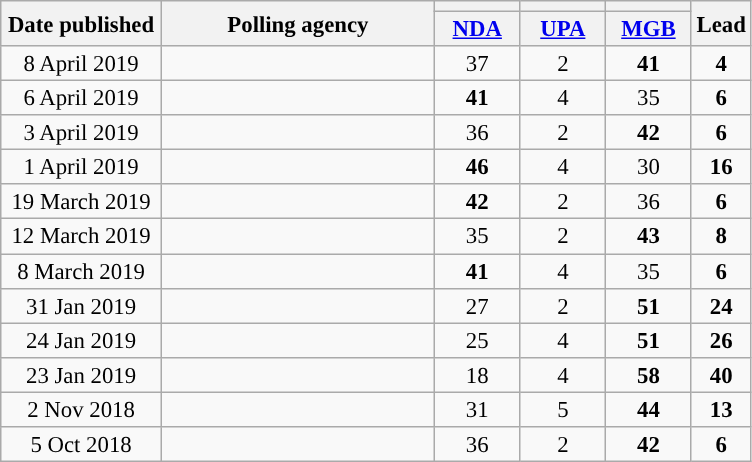<table class="wikitable sortable" style="text-align:center;font-size:95%;line-height:16px">
<tr>
<th rowspan="2" width="100px">Date published</th>
<th rowspan="2" width="175px">Polling agency</th>
<th style="color:inherit;background:"></th>
<th style="color:inherit;background:"></th>
<th bgcolor=></th>
<th rowspan="2">Lead</th>
</tr>
<tr>
<th width="50px" class="unsortable"><a href='#'>NDA</a></th>
<th width="50px" class="unsortable"><a href='#'>UPA</a></th>
<th width="50px" class="unsortable"><a href='#'>MGB</a></th>
</tr>
<tr>
<td>8 April 2019</td>
<td></td>
<td>37</td>
<td>2</td>
<td bgcolor=><span><strong>41</strong></span></td>
<td bgcolor=><span><strong>4</strong></span></td>
</tr>
<tr>
<td>6 April 2019</td>
<td></td>
<td style="background:"><strong>41</strong></td>
<td>4</td>
<td>35</td>
<td style="background:"><span><strong>6</strong></span></td>
</tr>
<tr>
<td>3 April 2019</td>
<td></td>
<td>36</td>
<td>2</td>
<td bgcolor=><span><strong>42</strong></span></td>
<td bgcolor=><span><strong>6</strong></span></td>
</tr>
<tr>
<td>1 April 2019</td>
<td></td>
<td style="background:"><strong>46</strong></td>
<td>4</td>
<td>30</td>
<td style="background:"><span><strong>16</strong></span></td>
</tr>
<tr>
<td>19 March 2019</td>
<td></td>
<td style="background:"><strong>42</strong></td>
<td>2</td>
<td>36</td>
<td style="background:"><span><strong>6</strong></span></td>
</tr>
<tr>
<td>12 March 2019</td>
<td></td>
<td>35</td>
<td>2</td>
<td bgcolor=><span><strong>43</strong></span></td>
<td bgcolor=><span><strong>8</strong></span></td>
</tr>
<tr>
<td>8 March 2019</td>
<td></td>
<td style="background:"><strong>41</strong></td>
<td>4</td>
<td>35</td>
<td style="background:"><span><strong>6</strong></span></td>
</tr>
<tr>
<td>31 Jan 2019</td>
<td></td>
<td>27</td>
<td>2</td>
<td bgcolor=><span><strong>51</strong></span></td>
<td bgcolor=><span><strong>24</strong></span></td>
</tr>
<tr>
<td>24 Jan 2019</td>
<td> </td>
<td>25</td>
<td>4</td>
<td bgcolor=><span><strong>51</strong></span></td>
<td bgcolor=><span><strong>26</strong></span></td>
</tr>
<tr>
<td>23 Jan 2019</td>
<td></td>
<td>18</td>
<td>4</td>
<td bgcolor=><span><strong>58</strong></span></td>
<td bgcolor=><span><strong>40</strong></span></td>
</tr>
<tr>
<td>2 Nov 2018</td>
<td></td>
<td>31</td>
<td>5</td>
<td bgcolor=><span><strong>44</strong></span></td>
<td bgcolor=><span><strong>13</strong></span></td>
</tr>
<tr>
<td>5 Oct 2018</td>
<td></td>
<td>36</td>
<td>2</td>
<td bgcolor=><span><strong>42</strong></span></td>
<td bgcolor=><span><strong>6</strong></span></td>
</tr>
</table>
